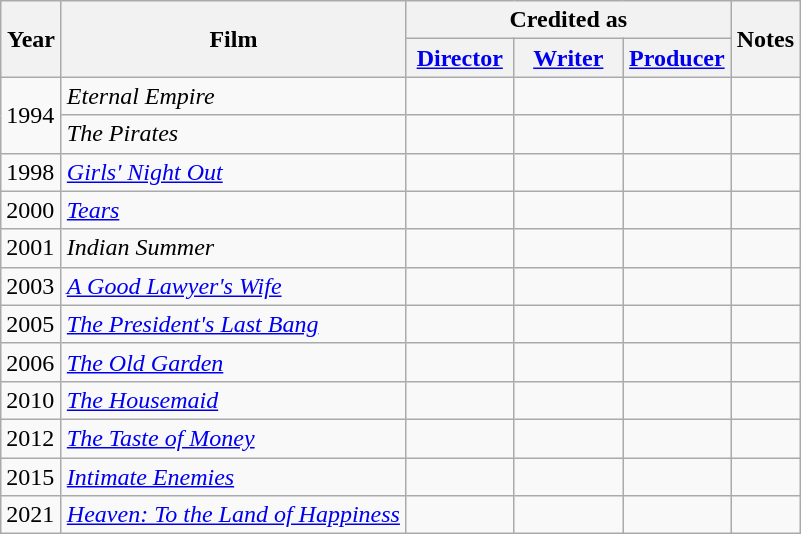<table class="wikitable">
<tr>
<th rowspan="2" style="width:33px;">Year</th>
<th rowspan="2">Film</th>
<th colspan="3">Credited as</th>
<th class="unsortable" rowspan="2">Notes</th>
</tr>
<tr>
<th width=65><a href='#'>Director</a></th>
<th width=65><a href='#'>Writer</a></th>
<th width=65><a href='#'>Producer</a></th>
</tr>
<tr>
<td rowspan=2>1994</td>
<td><em>Eternal Empire</em></td>
<td></td>
<td></td>
<td></td>
<td></td>
</tr>
<tr>
<td><em>The Pirates</em></td>
<td></td>
<td></td>
<td></td>
<td></td>
</tr>
<tr>
<td>1998</td>
<td><em><a href='#'>Girls' Night Out</a></em></td>
<td></td>
<td></td>
<td></td>
<td></td>
</tr>
<tr>
<td>2000</td>
<td><em><a href='#'>Tears</a></em></td>
<td></td>
<td></td>
<td></td>
<td></td>
</tr>
<tr>
<td>2001</td>
<td><em>Indian Summer</em></td>
<td></td>
<td></td>
<td></td>
<td></td>
</tr>
<tr>
<td>2003</td>
<td><em><a href='#'>A Good Lawyer's Wife</a></em></td>
<td></td>
<td></td>
<td></td>
<td></td>
</tr>
<tr>
<td>2005</td>
<td><em><a href='#'>The President's Last Bang</a></em></td>
<td></td>
<td></td>
<td></td>
<td></td>
</tr>
<tr>
<td>2006</td>
<td><em><a href='#'>The Old Garden</a></em></td>
<td></td>
<td></td>
<td></td>
<td></td>
</tr>
<tr>
<td>2010</td>
<td><em><a href='#'>The Housemaid</a></em></td>
<td></td>
<td></td>
<td></td>
<td></td>
</tr>
<tr>
<td>2012</td>
<td><em><a href='#'>The Taste of Money</a></em></td>
<td></td>
<td></td>
<td></td>
<td></td>
</tr>
<tr>
<td>2015</td>
<td><em><a href='#'>Intimate Enemies</a></em></td>
<td></td>
<td></td>
<td></td>
<td></td>
</tr>
<tr>
<td>2021</td>
<td><em><a href='#'>Heaven: To the Land of Happiness</a></em></td>
<td></td>
<td></td>
<td></td>
<td></td>
</tr>
</table>
